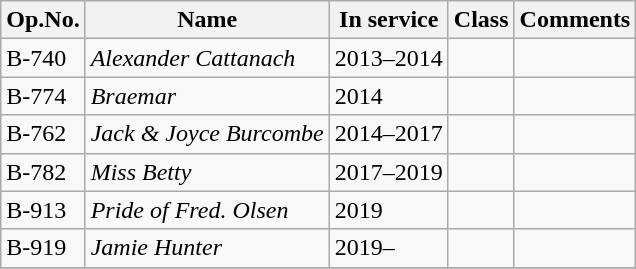<table class="wikitable">
<tr>
<th>Op.No.</th>
<th>Name</th>
<th>In service</th>
<th>Class</th>
<th>Comments</th>
</tr>
<tr>
<td>B-740</td>
<td><em>Alexander Cattanach</em></td>
<td>2013–2014</td>
<td></td>
<td></td>
</tr>
<tr>
<td>B-774</td>
<td><em>Braemar</em></td>
<td>2014</td>
<td></td>
<td></td>
</tr>
<tr>
<td>B-762</td>
<td><em>Jack & Joyce Burcombe</em></td>
<td>2014–2017</td>
<td></td>
<td></td>
</tr>
<tr>
<td>B-782</td>
<td><em>Miss Betty</em></td>
<td>2017–2019</td>
<td></td>
<td></td>
</tr>
<tr>
<td>B-913</td>
<td><em>Pride of Fred. Olsen</em></td>
<td>2019</td>
<td></td>
<td></td>
</tr>
<tr>
<td>B-919</td>
<td><em>Jamie Hunter</em></td>
<td>2019–</td>
<td></td>
<td></td>
</tr>
<tr>
</tr>
</table>
